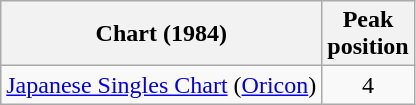<table class="wikitable">
<tr>
<th>Chart (1984)</th>
<th>Peak<br>position</th>
</tr>
<tr>
<td><a href='#'>Japanese Singles Chart</a> (<a href='#'>Oricon</a>)</td>
<td align="center">4</td>
</tr>
</table>
